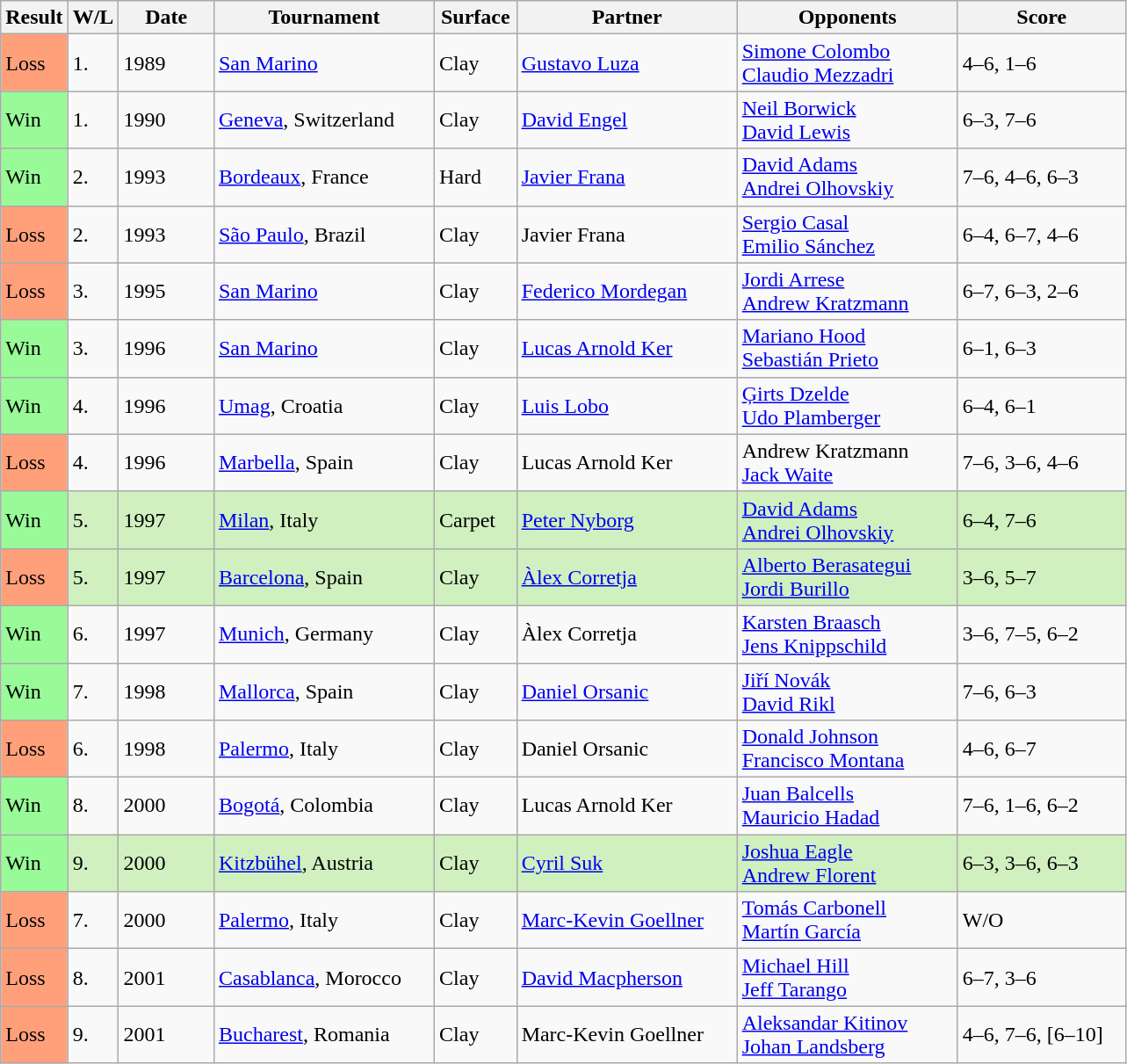<table class="sortable wikitable">
<tr>
<th style="width:40px">Result</th>
<th style="width:30px" class="unsortable">W/L</th>
<th style="width:65px">Date</th>
<th style="width:160px">Tournament</th>
<th style="width:55px">Surface</th>
<th style="width:160px">Partner</th>
<th style="width:160px">Opponents</th>
<th style="width:120px" class="unsortable">Score</th>
</tr>
<tr>
<td style="background:#ffa07a;">Loss</td>
<td>1.</td>
<td>1989</td>
<td><a href='#'>San Marino</a></td>
<td>Clay</td>
<td> <a href='#'>Gustavo Luza</a></td>
<td> <a href='#'>Simone Colombo</a> <br>  <a href='#'>Claudio Mezzadri</a></td>
<td>4–6, 1–6</td>
</tr>
<tr>
<td style="background:#98fb98;">Win</td>
<td>1.</td>
<td>1990</td>
<td><a href='#'>Geneva</a>, Switzerland</td>
<td>Clay</td>
<td> <a href='#'>David Engel</a></td>
<td> <a href='#'>Neil Borwick</a> <br>  <a href='#'>David Lewis</a></td>
<td>6–3, 7–6</td>
</tr>
<tr>
<td style="background:#98fb98;">Win</td>
<td>2.</td>
<td>1993</td>
<td><a href='#'>Bordeaux</a>, France</td>
<td>Hard</td>
<td> <a href='#'>Javier Frana</a></td>
<td> <a href='#'>David Adams</a> <br>  <a href='#'>Andrei Olhovskiy</a></td>
<td>7–6, 4–6, 6–3</td>
</tr>
<tr>
<td style="background:#ffa07a;">Loss</td>
<td>2.</td>
<td>1993</td>
<td><a href='#'>São Paulo</a>, Brazil</td>
<td>Clay</td>
<td> Javier Frana</td>
<td> <a href='#'>Sergio Casal</a> <br>  <a href='#'>Emilio Sánchez</a></td>
<td>6–4, 6–7, 4–6</td>
</tr>
<tr>
<td style="background:#ffa07a;">Loss</td>
<td>3.</td>
<td>1995</td>
<td><a href='#'>San Marino</a></td>
<td>Clay</td>
<td> <a href='#'>Federico Mordegan</a></td>
<td> <a href='#'>Jordi Arrese</a> <br>  <a href='#'>Andrew Kratzmann</a></td>
<td>6–7, 6–3, 2–6</td>
</tr>
<tr>
<td style="background:#98fb98;">Win</td>
<td>3.</td>
<td>1996</td>
<td><a href='#'>San Marino</a></td>
<td>Clay</td>
<td> <a href='#'>Lucas Arnold Ker</a></td>
<td> <a href='#'>Mariano Hood</a> <br>  <a href='#'>Sebastián Prieto</a></td>
<td>6–1, 6–3</td>
</tr>
<tr>
<td style="background:#98fb98;">Win</td>
<td>4.</td>
<td>1996</td>
<td><a href='#'>Umag</a>, Croatia</td>
<td>Clay</td>
<td> <a href='#'>Luis Lobo</a></td>
<td> <a href='#'>Ģirts Dzelde</a> <br>  <a href='#'>Udo Plamberger</a></td>
<td>6–4, 6–1</td>
</tr>
<tr>
<td style="background:#ffa07a;">Loss</td>
<td>4.</td>
<td>1996</td>
<td><a href='#'>Marbella</a>, Spain</td>
<td>Clay</td>
<td> Lucas Arnold Ker</td>
<td> Andrew Kratzmann <br>  <a href='#'>Jack Waite</a></td>
<td>7–6, 3–6, 4–6</td>
</tr>
<tr bgcolor="#d0f0c0">
<td style="background:#98fb98;">Win</td>
<td>5.</td>
<td>1997</td>
<td><a href='#'>Milan</a>, Italy</td>
<td>Carpet</td>
<td> <a href='#'>Peter Nyborg</a></td>
<td> <a href='#'>David Adams</a> <br>  <a href='#'>Andrei Olhovskiy</a></td>
<td>6–4, 7–6</td>
</tr>
<tr bgcolor="#d0f0c0">
<td style="background:#ffa07a;">Loss</td>
<td>5.</td>
<td>1997</td>
<td><a href='#'>Barcelona</a>, Spain</td>
<td>Clay</td>
<td> <a href='#'>Àlex Corretja</a></td>
<td> <a href='#'>Alberto Berasategui</a> <br>  <a href='#'>Jordi Burillo</a></td>
<td>3–6, 5–7</td>
</tr>
<tr>
<td style="background:#98fb98;">Win</td>
<td>6.</td>
<td>1997</td>
<td><a href='#'>Munich</a>, Germany</td>
<td>Clay</td>
<td> Àlex Corretja</td>
<td> <a href='#'>Karsten Braasch</a> <br>  <a href='#'>Jens Knippschild</a></td>
<td>3–6, 7–5, 6–2</td>
</tr>
<tr>
<td style="background:#98fb98;">Win</td>
<td>7.</td>
<td>1998</td>
<td><a href='#'>Mallorca</a>, Spain</td>
<td>Clay</td>
<td> <a href='#'>Daniel Orsanic</a></td>
<td> <a href='#'>Jiří Novák</a> <br>  <a href='#'>David Rikl</a></td>
<td>7–6, 6–3</td>
</tr>
<tr>
<td style="background:#ffa07a;">Loss</td>
<td>6.</td>
<td>1998</td>
<td><a href='#'>Palermo</a>, Italy</td>
<td>Clay</td>
<td> Daniel Orsanic</td>
<td> <a href='#'>Donald Johnson</a> <br>  <a href='#'>Francisco Montana</a></td>
<td>4–6, 6–7</td>
</tr>
<tr>
<td style="background:#98fb98;">Win</td>
<td>8.</td>
<td>2000</td>
<td><a href='#'>Bogotá</a>, Colombia</td>
<td>Clay</td>
<td> Lucas Arnold Ker</td>
<td> <a href='#'>Juan Balcells</a> <br>  <a href='#'>Mauricio Hadad</a></td>
<td>7–6, 1–6, 6–2</td>
</tr>
<tr bgcolor=#d0f0c0>
<td style="background:#98fb98;">Win</td>
<td>9.</td>
<td>2000</td>
<td><a href='#'>Kitzbühel</a>, Austria</td>
<td>Clay</td>
<td> <a href='#'>Cyril Suk</a></td>
<td> <a href='#'>Joshua Eagle</a> <br>  <a href='#'>Andrew Florent</a></td>
<td>6–3, 3–6, 6–3</td>
</tr>
<tr>
<td style="background:#ffa07a;">Loss</td>
<td>7.</td>
<td>2000</td>
<td><a href='#'>Palermo</a>, Italy</td>
<td>Clay</td>
<td> <a href='#'>Marc-Kevin Goellner</a></td>
<td> <a href='#'>Tomás Carbonell</a> <br>  <a href='#'>Martín García</a></td>
<td>W/O</td>
</tr>
<tr>
<td style="background:#ffa07a;">Loss</td>
<td>8.</td>
<td>2001</td>
<td><a href='#'>Casablanca</a>, Morocco</td>
<td>Clay</td>
<td> <a href='#'>David Macpherson</a></td>
<td> <a href='#'>Michael Hill</a> <br>  <a href='#'>Jeff Tarango</a></td>
<td>6–7, 3–6</td>
</tr>
<tr>
<td style="background:#ffa07a;">Loss</td>
<td>9.</td>
<td>2001</td>
<td><a href='#'>Bucharest</a>, Romania</td>
<td>Clay</td>
<td> Marc-Kevin Goellner</td>
<td> <a href='#'>Aleksandar Kitinov</a> <br>  <a href='#'>Johan Landsberg</a></td>
<td>4–6, 7–6, [6–10]</td>
</tr>
</table>
